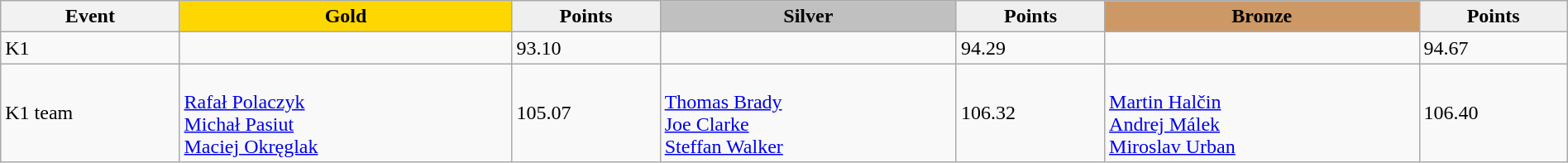<table class="wikitable" width=100%>
<tr>
<th>Event</th>
<td align=center bgcolor="gold"><strong>Gold</strong></td>
<td align=center bgcolor="EFEFEF"><strong>Points</strong></td>
<td align=center bgcolor="silver"><strong>Silver</strong></td>
<td align=center bgcolor="EFEFEF"><strong>Points</strong></td>
<td align=center bgcolor="CC9966"><strong>Bronze</strong></td>
<td align=center bgcolor="EFEFEF"><strong>Points</strong></td>
</tr>
<tr>
<td>K1</td>
<td></td>
<td>93.10</td>
<td></td>
<td>94.29</td>
<td></td>
<td>94.67</td>
</tr>
<tr>
<td>K1 team</td>
<td><br><a href='#'>Rafał Polaczyk</a><br><a href='#'>Michał Pasiut</a><br><a href='#'>Maciej Okręglak</a></td>
<td>105.07</td>
<td><br><a href='#'>Thomas Brady</a><br><a href='#'>Joe Clarke</a><br><a href='#'>Steffan Walker</a></td>
<td>106.32</td>
<td><br><a href='#'>Martin Halčin</a><br><a href='#'>Andrej Málek</a><br><a href='#'>Miroslav Urban</a></td>
<td>106.40</td>
</tr>
</table>
